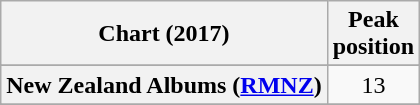<table class="wikitable sortable plainrowheaders" style="text-align:center">
<tr>
<th scope="col">Chart (2017)</th>
<th scope="col">Peak<br> position</th>
</tr>
<tr>
</tr>
<tr>
</tr>
<tr>
</tr>
<tr>
</tr>
<tr>
</tr>
<tr>
</tr>
<tr>
</tr>
<tr>
</tr>
<tr>
<th scope="row">New Zealand Albums (<a href='#'>RMNZ</a>)</th>
<td>13</td>
</tr>
<tr>
</tr>
<tr>
</tr>
<tr>
</tr>
<tr>
</tr>
</table>
